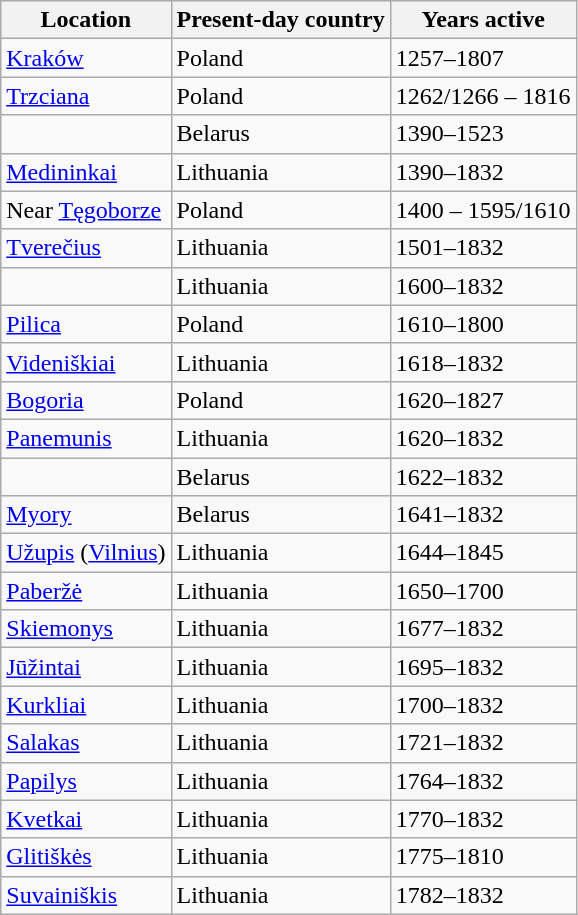<table class="wikitable sortable">
<tr>
<th>Location</th>
<th>Present-day country</th>
<th>Years active</th>
</tr>
<tr>
<td><a href='#'>Kraków</a></td>
<td>Poland</td>
<td>1257–1807</td>
</tr>
<tr>
<td><a href='#'>Trzciana</a></td>
<td>Poland</td>
<td>1262/1266 – 1816</td>
</tr>
<tr>
<td></td>
<td>Belarus</td>
<td>1390–1523</td>
</tr>
<tr>
<td><a href='#'>Medininkai</a></td>
<td>Lithuania</td>
<td>1390–1832</td>
</tr>
<tr>
<td>Near <a href='#'>Tęgoborze</a></td>
<td>Poland</td>
<td>1400 – 1595/1610</td>
</tr>
<tr>
<td><a href='#'>Tverečius</a></td>
<td>Lithuania</td>
<td>1501–1832</td>
</tr>
<tr>
<td></td>
<td>Lithuania</td>
<td>1600–1832</td>
</tr>
<tr>
<td><a href='#'>Pilica</a></td>
<td>Poland</td>
<td>1610–1800</td>
</tr>
<tr>
<td><a href='#'>Videniškiai</a></td>
<td>Lithuania</td>
<td>1618–1832</td>
</tr>
<tr>
<td><a href='#'>Bogoria</a></td>
<td>Poland</td>
<td>1620–1827</td>
</tr>
<tr>
<td><a href='#'>Panemunis</a></td>
<td>Lithuania</td>
<td>1620–1832</td>
</tr>
<tr>
<td></td>
<td>Belarus</td>
<td>1622–1832</td>
</tr>
<tr>
<td><a href='#'>Myory</a></td>
<td>Belarus</td>
<td>1641–1832</td>
</tr>
<tr>
<td><a href='#'>Užupis</a> (<a href='#'>Vilnius</a>)</td>
<td>Lithuania</td>
<td>1644–1845</td>
</tr>
<tr>
<td><a href='#'>Paberžė</a></td>
<td>Lithuania</td>
<td>1650–1700</td>
</tr>
<tr>
<td><a href='#'>Skiemonys</a></td>
<td>Lithuania</td>
<td>1677–1832</td>
</tr>
<tr>
<td><a href='#'>Jūžintai</a></td>
<td>Lithuania</td>
<td>1695–1832</td>
</tr>
<tr>
<td><a href='#'>Kurkliai</a></td>
<td>Lithuania</td>
<td>1700–1832</td>
</tr>
<tr>
<td><a href='#'>Salakas</a></td>
<td>Lithuania</td>
<td>1721–1832</td>
</tr>
<tr>
<td><a href='#'>Papilys</a></td>
<td>Lithuania</td>
<td>1764–1832</td>
</tr>
<tr>
<td><a href='#'>Kvetkai</a></td>
<td>Lithuania</td>
<td>1770–1832</td>
</tr>
<tr>
<td><a href='#'>Glitiškės</a></td>
<td>Lithuania</td>
<td>1775–1810</td>
</tr>
<tr>
<td><a href='#'>Suvainiškis</a></td>
<td>Lithuania</td>
<td>1782–1832</td>
</tr>
</table>
